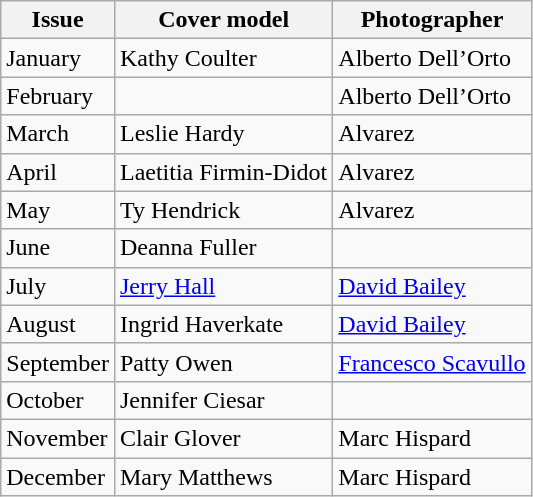<table class="sortable wikitable">
<tr>
<th>Issue</th>
<th>Cover model</th>
<th>Photographer</th>
</tr>
<tr>
<td>January</td>
<td>Kathy Coulter</td>
<td>Alberto Dell’Orto</td>
</tr>
<tr>
<td>February</td>
<td></td>
<td>Alberto Dell’Orto</td>
</tr>
<tr>
<td>March</td>
<td>Leslie Hardy</td>
<td>Alvarez</td>
</tr>
<tr>
<td>April</td>
<td>Laetitia Firmin-Didot</td>
<td>Alvarez</td>
</tr>
<tr>
<td>May</td>
<td>Ty Hendrick</td>
<td>Alvarez</td>
</tr>
<tr>
<td>June</td>
<td>Deanna Fuller</td>
<td></td>
</tr>
<tr>
<td>July</td>
<td><a href='#'>Jerry Hall</a></td>
<td><a href='#'>David Bailey</a></td>
</tr>
<tr>
<td>August</td>
<td>Ingrid Haverkate</td>
<td><a href='#'>David Bailey</a></td>
</tr>
<tr>
<td>September</td>
<td>Patty Owen</td>
<td><a href='#'>Francesco Scavullo</a></td>
</tr>
<tr>
<td>October</td>
<td>Jennifer Ciesar</td>
<td></td>
</tr>
<tr>
<td>November</td>
<td>Clair Glover</td>
<td>Marc Hispard</td>
</tr>
<tr>
<td>December</td>
<td>Mary Matthews</td>
<td>Marc Hispard</td>
</tr>
</table>
